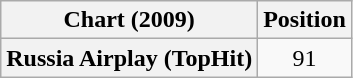<table class="wikitable plainrowheaders" style="text-align:center;">
<tr>
<th scope="col">Chart (2009)</th>
<th scope="col">Position</th>
</tr>
<tr>
<th scope="row">Russia Airplay (TopHit)</th>
<td>91</td>
</tr>
</table>
